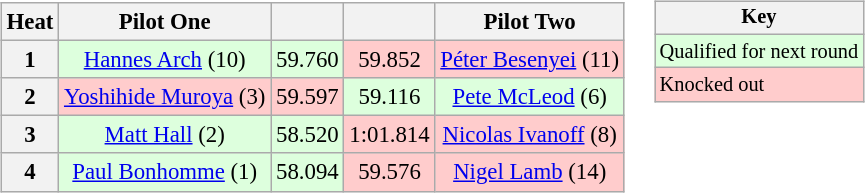<table>
<tr>
<td><br><table class="wikitable" style="font-size:95%; text-align:center">
<tr>
<th>Heat</th>
<th>Pilot One</th>
<th></th>
<th></th>
<th>Pilot Two</th>
</tr>
<tr>
<th>1</th>
<td style="background:#ddffdd;"> <a href='#'>Hannes Arch</a> (10)</td>
<td style="background:#ddffdd;">59.760</td>
<td style="background:#ffcccc;">59.852</td>
<td style="background:#ffcccc;"> <a href='#'>Péter Besenyei</a> (11)</td>
</tr>
<tr>
<th>2</th>
<td style="background:#ffcccc;"> <a href='#'>Yoshihide Muroya</a> (3)</td>
<td style="background:#ffcccc;">59.597</td>
<td style="background:#ddffdd;">59.116</td>
<td style="background:#ddffdd;"> <a href='#'>Pete McLeod</a> (6)</td>
</tr>
<tr>
<th>3</th>
<td style="background:#ddffdd;"> <a href='#'>Matt Hall</a> (2)</td>
<td style="background:#ddffdd;">58.520</td>
<td style="background:#ffcccc;">1:01.814</td>
<td style="background:#ffcccc;"> <a href='#'>Nicolas Ivanoff</a> (8)</td>
</tr>
<tr>
<th>4</th>
<td style="background:#ddffdd;"> <a href='#'>Paul Bonhomme</a> (1)</td>
<td style="background:#ddffdd;">58.094</td>
<td style="background:#ffcccc;">59.576</td>
<td style="background:#ffcccc;"> <a href='#'>Nigel Lamb</a> (14)</td>
</tr>
</table>
</td>
<td valign="top"><br><table class="wikitable" style="font-size: 85%;">
<tr>
<th colspan=2>Key</th>
</tr>
<tr style="background:#ddffdd;">
<td>Qualified for next round</td>
</tr>
<tr style="background:#ffcccc;">
<td>Knocked out</td>
</tr>
</table>
</td>
</tr>
</table>
